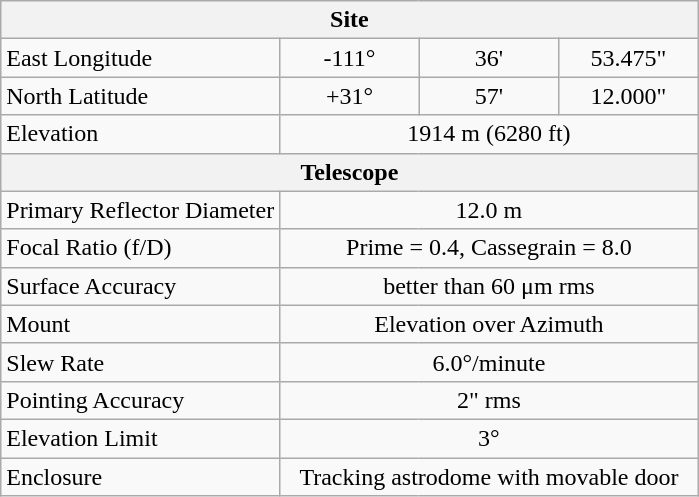<table class="wikitable">
<tr>
<th colspan=4>Site</th>
</tr>
<tr>
<td width=40%>East Longitude</td>
<td width=20% align=center>-111°</td>
<td width=20% align=center>36'</td>
<td width=20% align=center>53.475"</td>
</tr>
<tr>
<td>North Latitude</td>
<td align=center>+31°</td>
<td align=center>57'</td>
<td align=center>12.000"</td>
</tr>
<tr>
<td>Elevation</td>
<td colspan=3 align=center>1914 m (6280 ft)</td>
</tr>
<tr>
<th colspan=4 align=center>Telescope</th>
</tr>
<tr>
<td>Primary Reflector Diameter</td>
<td colspan=3 align=center>12.0 m</td>
</tr>
<tr>
<td>Focal Ratio (f/D)</td>
<td colspan=3 align=center>Prime = 0.4, Cassegrain = 8.0</td>
</tr>
<tr>
<td>Surface Accuracy</td>
<td colspan=3 align=center>better than 60 μm rms</td>
</tr>
<tr>
<td>Mount</td>
<td colspan=3 align=center>Elevation over Azimuth</td>
</tr>
<tr>
<td>Slew Rate</td>
<td colspan=3 align=center>6.0°/minute</td>
</tr>
<tr>
<td>Pointing Accuracy</td>
<td colspan=3 align=center>2" rms</td>
</tr>
<tr>
<td>Elevation Limit</td>
<td colspan=3 align=center>3°</td>
</tr>
<tr>
<td>Enclosure</td>
<td colspan=3 align=center>Tracking astrodome with movable door</td>
</tr>
</table>
